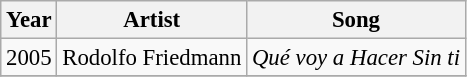<table class="wikitable" style="font-size: 95%;">
<tr>
<th>Year</th>
<th>Artist</th>
<th>Song</th>
</tr>
<tr>
<td>2005</td>
<td>Rodolfo Friedmann</td>
<td><em>Qué voy a Hacer Sin ti</em></td>
</tr>
<tr>
</tr>
</table>
